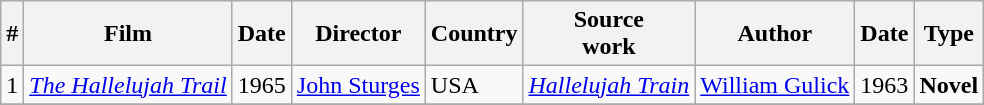<table class="wikitable">
<tr>
<th>#</th>
<th>Film</th>
<th>Date</th>
<th>Director</th>
<th>Country</th>
<th>Source<br>work</th>
<th>Author</th>
<th>Date</th>
<th>Type</th>
</tr>
<tr>
<td>1</td>
<td><em><a href='#'>The Hallelujah Trail</a></em></td>
<td>1965</td>
<td><a href='#'>John Sturges</a></td>
<td>USA</td>
<td><em><a href='#'>Hallelujah Train</a></em></td>
<td><a href='#'>William Gulick</a></td>
<td>1963</td>
<td><strong>Novel</strong></td>
</tr>
<tr>
</tr>
</table>
